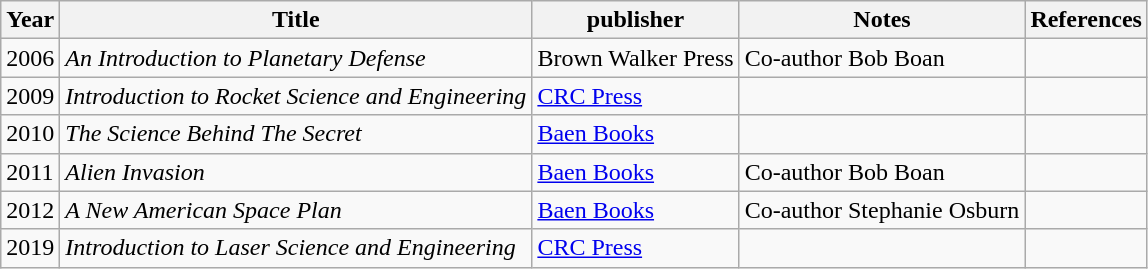<table class="wikitable sortable">
<tr>
<th>Year</th>
<th>Title</th>
<th>publisher</th>
<th class="unsortable">Notes</th>
<th>References</th>
</tr>
<tr>
<td>2006</td>
<td><em>An Introduction to Planetary Defense</em></td>
<td>Brown Walker Press</td>
<td>Co-author Bob Boan</td>
<td></td>
</tr>
<tr>
<td>2009</td>
<td><em>Introduction to Rocket Science and Engineering</em></td>
<td><a href='#'>CRC Press</a></td>
<td></td>
<td></td>
</tr>
<tr>
<td>2010</td>
<td><em>The Science Behind The Secret</em></td>
<td><a href='#'>Baen Books</a></td>
<td></td>
<td></td>
</tr>
<tr>
<td>2011</td>
<td><em>Alien Invasion</em></td>
<td><a href='#'>Baen Books</a></td>
<td>Co-author Bob Boan</td>
<td></td>
</tr>
<tr>
<td>2012</td>
<td><em>A New American Space Plan</em></td>
<td><a href='#'>Baen Books</a></td>
<td>Co-author Stephanie Osburn</td>
<td></td>
</tr>
<tr>
<td>2019</td>
<td><em>Introduction to Laser Science and Engineering</em></td>
<td><a href='#'>CRC Press</a></td>
<td></td>
<td></td>
</tr>
</table>
